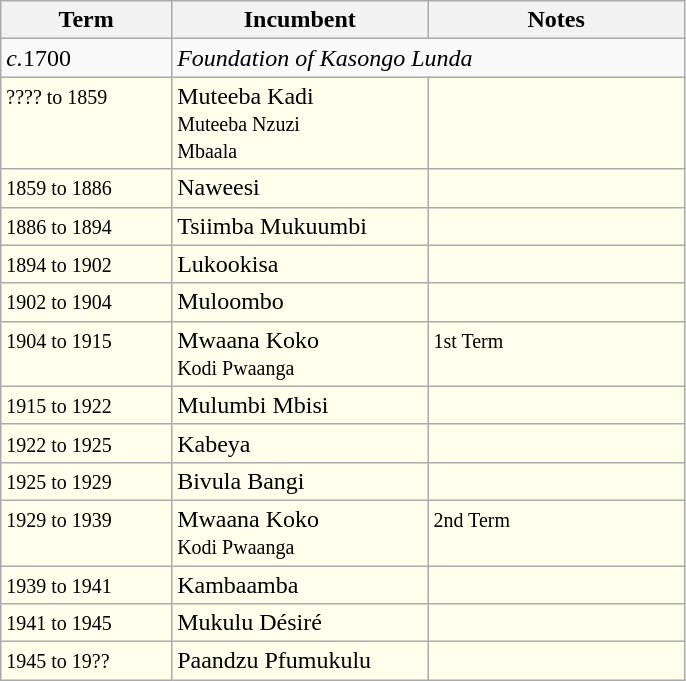<table class="wikitable">
<tr align=left>
<th width="20%">Term</th>
<th width="30%">Incumbent</th>
<th width="30%">Notes</th>
</tr>
<tr valign=top>
<td><em>c.</em>1700</td>
<td colspan="2"><em>Foundation of Kasongo Lunda</em></td>
</tr>
<tr valign=top bgcolor="#ffffec">
<td><small>???? to 1859</small></td>
<td>Muteeba Kadi <br><small>Muteeba Nzuzi<br>Mbaala</small></td>
<td> </td>
</tr>
<tr valign=top bgcolor="#ffffec">
<td><small>1859 to 1886</small></td>
<td>Naweesi</td>
<td> </td>
</tr>
<tr valign=top bgcolor="#ffffec">
<td><small>1886 to 1894</small></td>
<td>Tsiimba Mukuumbi</td>
<td> </td>
</tr>
<tr valign=top bgcolor="#ffffec">
<td><small>1894 to 1902</small></td>
<td>Lukookisa</td>
<td> </td>
</tr>
<tr valign=top bgcolor="#ffffec">
<td><small>1902 to 1904</small></td>
<td>Muloombo</td>
<td> </td>
</tr>
<tr valign=top bgcolor="#ffffec">
<td><small>1904 to 1915</small></td>
<td>Mwaana Koko <br><small>Kodi Pwaanga</small></td>
<td><small>1st Term</small></td>
</tr>
<tr valign=top bgcolor="#ffffec">
<td><small>1915 to 1922</small></td>
<td>Mulumbi Mbisi</td>
<td> </td>
</tr>
<tr valign=top bgcolor="#ffffec">
<td><small>1922 to 1925</small></td>
<td>Kabeya</td>
<td> </td>
</tr>
<tr valign=top bgcolor="#ffffec">
<td><small>1925 to 1929</small></td>
<td>Bivula Bangi</td>
<td> </td>
</tr>
<tr valign=top bgcolor="#ffffec">
<td><small>1929 to 1939</small></td>
<td>Mwaana Koko <br><small>Kodi Pwaanga</small></td>
<td><small>2nd Term</small></td>
</tr>
<tr valign=top bgcolor="#ffffec">
<td><small>1939 to 1941</small></td>
<td>Kambaamba</td>
<td> </td>
</tr>
<tr valign=top bgcolor="#ffffec">
<td><small>1941 to 1945</small></td>
<td>Mukulu Désiré</td>
<td> </td>
</tr>
<tr valign=top bgcolor="#ffffec">
<td><small>1945 to 19??</small></td>
<td>Paandzu Pfumukulu</td>
<td> </td>
</tr>
</table>
